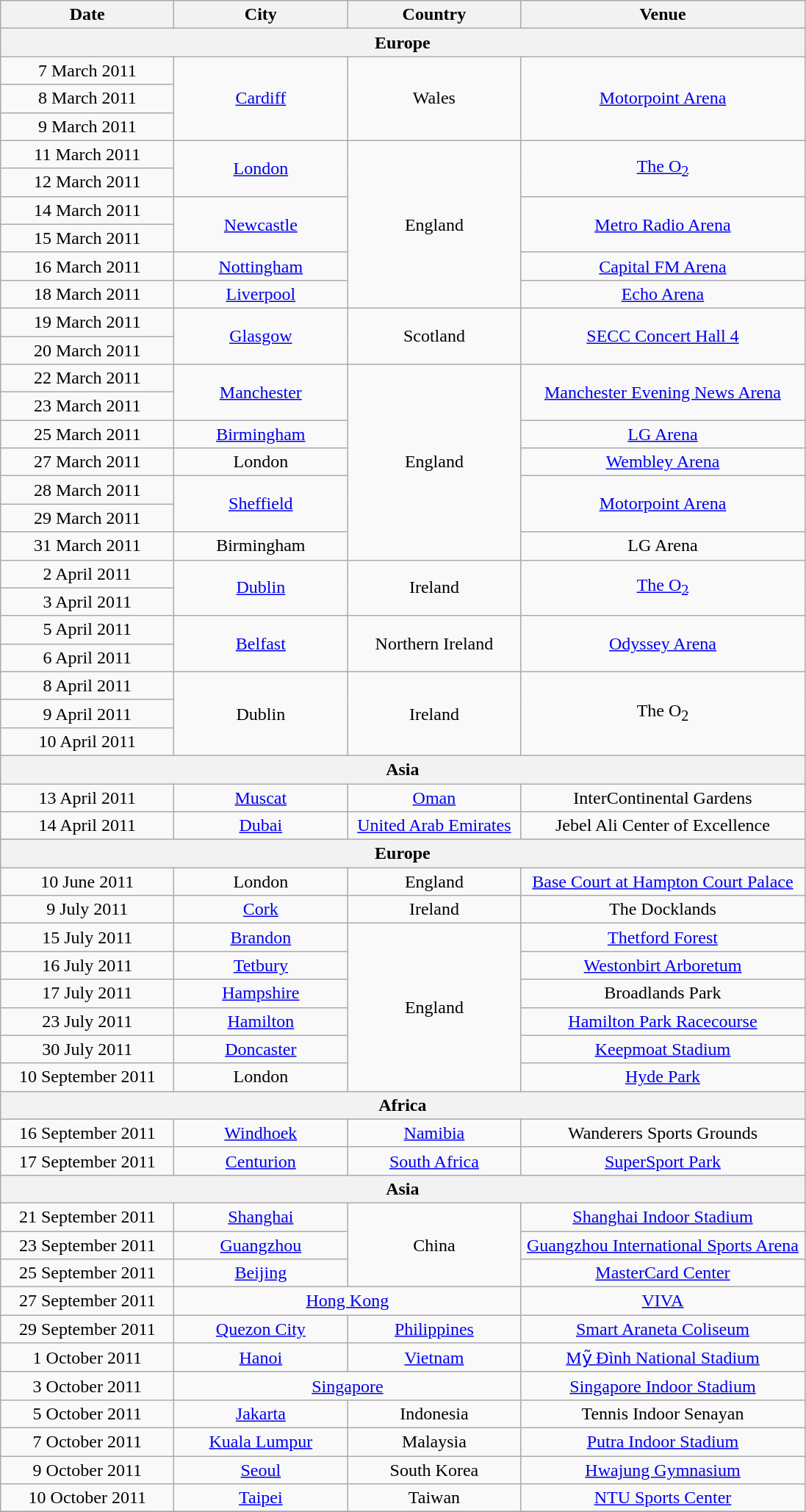<table class="wikitable" style="text-align:center;">
<tr>
<th style="width:150px;">Date</th>
<th style="width:150px;">City</th>
<th style="width:150px;">Country</th>
<th style="width:250px;">Venue</th>
</tr>
<tr>
<th colspan="4">Europe</th>
</tr>
<tr>
<td>7 March 2011</td>
<td rowspan="3"><a href='#'>Cardiff</a></td>
<td rowspan="3">Wales</td>
<td rowspan="3"><a href='#'>Motorpoint Arena</a></td>
</tr>
<tr>
<td>8 March 2011</td>
</tr>
<tr>
<td>9 March 2011</td>
</tr>
<tr>
<td>11 March 2011</td>
<td rowspan="2"><a href='#'>London</a></td>
<td rowspan="6">England</td>
<td rowspan="2"><a href='#'>The O<sub>2</sub></a></td>
</tr>
<tr>
<td>12 March 2011</td>
</tr>
<tr>
<td>14 March 2011</td>
<td rowspan="2"><a href='#'>Newcastle</a></td>
<td rowspan="2"><a href='#'>Metro Radio Arena</a></td>
</tr>
<tr>
<td>15 March 2011</td>
</tr>
<tr>
<td>16 March 2011</td>
<td><a href='#'>Nottingham</a></td>
<td><a href='#'>Capital FM Arena</a></td>
</tr>
<tr>
<td>18 March 2011</td>
<td><a href='#'>Liverpool</a></td>
<td><a href='#'>Echo Arena</a></td>
</tr>
<tr>
<td>19 March 2011</td>
<td rowspan="2"><a href='#'>Glasgow</a></td>
<td rowspan="2">Scotland</td>
<td rowspan="2"><a href='#'>SECC Concert Hall 4</a></td>
</tr>
<tr>
<td>20 March 2011</td>
</tr>
<tr>
<td>22 March 2011</td>
<td rowspan="2"><a href='#'>Manchester</a></td>
<td rowspan="7">England</td>
<td rowspan="2"><a href='#'>Manchester Evening News Arena</a></td>
</tr>
<tr>
<td>23 March 2011</td>
</tr>
<tr>
<td>25 March 2011</td>
<td><a href='#'>Birmingham</a></td>
<td><a href='#'>LG Arena</a></td>
</tr>
<tr>
<td>27 March 2011</td>
<td>London</td>
<td><a href='#'>Wembley Arena</a></td>
</tr>
<tr>
<td>28 March 2011</td>
<td rowspan="2"><a href='#'>Sheffield</a></td>
<td rowspan="2"><a href='#'>Motorpoint Arena</a></td>
</tr>
<tr>
<td>29 March 2011</td>
</tr>
<tr>
<td>31 March 2011</td>
<td>Birmingham</td>
<td>LG Arena</td>
</tr>
<tr>
<td>2 April 2011</td>
<td rowspan="2"><a href='#'>Dublin</a></td>
<td rowspan="2">Ireland</td>
<td rowspan="2"><a href='#'>The O<sub>2</sub></a></td>
</tr>
<tr>
<td>3 April 2011</td>
</tr>
<tr>
<td>5 April 2011</td>
<td rowspan="2"><a href='#'>Belfast</a></td>
<td rowspan="2">Northern Ireland</td>
<td rowspan="2"><a href='#'>Odyssey Arena</a></td>
</tr>
<tr>
<td>6 April 2011</td>
</tr>
<tr>
<td>8 April 2011</td>
<td rowspan="3">Dublin</td>
<td rowspan="3">Ireland</td>
<td rowspan="3">The O<sub>2</sub></td>
</tr>
<tr>
<td>9 April 2011</td>
</tr>
<tr>
<td>10 April 2011</td>
</tr>
<tr>
<th colspan="4">Asia</th>
</tr>
<tr>
<td>13 April 2011</td>
<td><a href='#'>Muscat</a></td>
<td><a href='#'>Oman</a></td>
<td>InterContinental Gardens</td>
</tr>
<tr>
<td>14 April 2011</td>
<td><a href='#'>Dubai</a></td>
<td><a href='#'>United Arab Emirates</a></td>
<td>Jebel Ali Center of Excellence</td>
</tr>
<tr>
<th colspan="4">Europe</th>
</tr>
<tr>
<td>10 June 2011</td>
<td>London</td>
<td>England</td>
<td><a href='#'>Base Court at Hampton Court Palace</a></td>
</tr>
<tr>
<td>9 July 2011</td>
<td><a href='#'>Cork</a></td>
<td>Ireland</td>
<td>The Docklands</td>
</tr>
<tr>
<td>15 July 2011</td>
<td><a href='#'>Brandon</a></td>
<td rowspan="6">England</td>
<td><a href='#'>Thetford Forest</a></td>
</tr>
<tr>
<td>16 July 2011</td>
<td><a href='#'>Tetbury</a></td>
<td><a href='#'>Westonbirt Arboretum</a></td>
</tr>
<tr>
<td>17 July 2011</td>
<td><a href='#'>Hampshire</a></td>
<td>Broadlands Park</td>
</tr>
<tr>
<td>23 July 2011</td>
<td><a href='#'>Hamilton</a></td>
<td><a href='#'>Hamilton Park Racecourse</a></td>
</tr>
<tr>
<td>30 July 2011</td>
<td><a href='#'>Doncaster</a></td>
<td><a href='#'>Keepmoat Stadium</a></td>
</tr>
<tr>
<td>10 September 2011</td>
<td>London</td>
<td><a href='#'>Hyde Park</a></td>
</tr>
<tr>
<th colspan="4">Africa</th>
</tr>
<tr>
<td>16 September 2011</td>
<td><a href='#'>Windhoek</a></td>
<td><a href='#'>Namibia</a></td>
<td>Wanderers Sports Grounds</td>
</tr>
<tr>
<td>17 September 2011</td>
<td><a href='#'>Centurion</a></td>
<td><a href='#'>South Africa</a></td>
<td><a href='#'>SuperSport Park</a></td>
</tr>
<tr>
<th colspan="4">Asia</th>
</tr>
<tr>
<td>21 September 2011</td>
<td><a href='#'>Shanghai</a></td>
<td rowspan="3">China</td>
<td><a href='#'>Shanghai Indoor Stadium</a></td>
</tr>
<tr>
<td>23 September 2011</td>
<td><a href='#'>Guangzhou</a></td>
<td><a href='#'>Guangzhou International Sports Arena</a></td>
</tr>
<tr>
<td>25 September 2011</td>
<td><a href='#'>Beijing</a></td>
<td><a href='#'>MasterCard Center</a></td>
</tr>
<tr>
<td>27 September 2011</td>
<td colspan="2"><a href='#'>Hong Kong</a></td>
<td><a href='#'>VIVA</a></td>
</tr>
<tr>
<td>29 September 2011</td>
<td><a href='#'>Quezon City</a></td>
<td><a href='#'>Philippines</a></td>
<td><a href='#'>Smart Araneta Coliseum</a></td>
</tr>
<tr>
<td>1 October 2011</td>
<td><a href='#'>Hanoi</a></td>
<td><a href='#'>Vietnam</a></td>
<td><a href='#'>Mỹ Đình National Stadium</a></td>
</tr>
<tr>
<td>3 October 2011</td>
<td colspan="2"><a href='#'>Singapore</a></td>
<td><a href='#'>Singapore Indoor Stadium</a></td>
</tr>
<tr>
<td>5 October 2011</td>
<td><a href='#'>Jakarta</a></td>
<td>Indonesia</td>
<td>Tennis Indoor Senayan</td>
</tr>
<tr>
<td>7 October 2011</td>
<td><a href='#'>Kuala Lumpur</a></td>
<td>Malaysia</td>
<td><a href='#'>Putra Indoor Stadium</a></td>
</tr>
<tr>
<td>9 October 2011</td>
<td><a href='#'>Seoul</a></td>
<td>South Korea</td>
<td><a href='#'>Hwajung Gymnasium</a></td>
</tr>
<tr>
<td>10 October 2011</td>
<td><a href='#'>Taipei</a></td>
<td>Taiwan</td>
<td><a href='#'>NTU Sports Center</a></td>
</tr>
<tr>
</tr>
</table>
